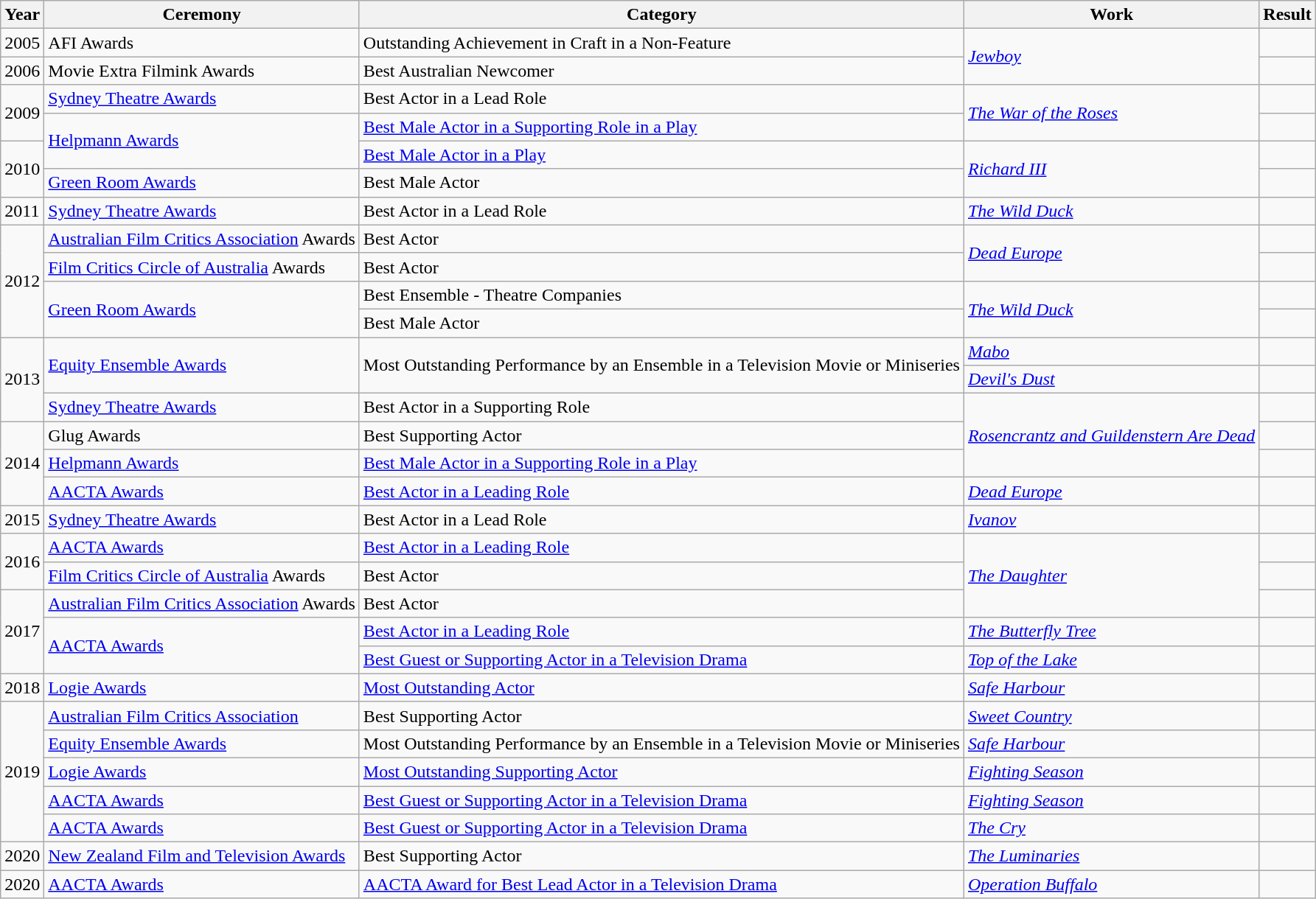<table class="wikitable">
<tr>
<th>Year</th>
<th>Ceremony</th>
<th>Category</th>
<th>Work</th>
<th>Result</th>
</tr>
<tr>
<td align="center">2005</td>
<td>AFI Awards</td>
<td>Outstanding Achievement in Craft in a Non-Feature</td>
<td rowspan="2"><em><a href='#'>Jewboy</a></em></td>
<td></td>
</tr>
<tr>
<td>2006</td>
<td>Movie Extra Filmink Awards</td>
<td>Best Australian Newcomer</td>
<td></td>
</tr>
<tr>
<td rowspan="2">2009</td>
<td><a href='#'>Sydney Theatre Awards</a></td>
<td>Best Actor in a Lead Role</td>
<td rowspan="2"><em><a href='#'>The War of the Roses</a></em></td>
<td></td>
</tr>
<tr>
<td rowspan="2"><a href='#'>Helpmann Awards</a></td>
<td><a href='#'>Best Male Actor in a Supporting Role in a Play</a></td>
<td></td>
</tr>
<tr>
<td rowspan="2">2010</td>
<td><a href='#'>Best Male Actor in a Play</a></td>
<td rowspan="2"><em><a href='#'>Richard III</a></em></td>
<td></td>
</tr>
<tr>
<td><a href='#'>Green Room Awards</a></td>
<td>Best Male Actor</td>
<td></td>
</tr>
<tr>
<td>2011</td>
<td><a href='#'>Sydney Theatre Awards</a></td>
<td>Best Actor in a Lead Role</td>
<td><em><a href='#'>The Wild Duck</a></em></td>
<td></td>
</tr>
<tr>
<td rowspan="4">2012</td>
<td><a href='#'>Australian Film Critics Association</a> Awards</td>
<td>Best Actor</td>
<td rowspan="2"><em><a href='#'>Dead Europe</a></em></td>
<td></td>
</tr>
<tr>
<td><a href='#'>Film Critics Circle of Australia</a> Awards</td>
<td>Best Actor</td>
<td></td>
</tr>
<tr>
<td rowspan="2"><a href='#'>Green Room Awards</a></td>
<td>Best Ensemble - Theatre Companies</td>
<td rowspan="2"><em><a href='#'>The Wild Duck</a></em></td>
<td></td>
</tr>
<tr>
<td>Best Male Actor</td>
<td></td>
</tr>
<tr>
<td rowspan="3">2013</td>
<td rowspan="2"><a href='#'>Equity Ensemble Awards</a></td>
<td rowspan="2">Most Outstanding Performance by an Ensemble in a Television Movie or Miniseries</td>
<td><em><a href='#'>Mabo</a></em></td>
<td></td>
</tr>
<tr>
<td><em><a href='#'>Devil's Dust</a></em></td>
<td></td>
</tr>
<tr>
<td><a href='#'>Sydney Theatre Awards</a></td>
<td>Best Actor in a Supporting Role</td>
<td rowspan="3"><em><a href='#'>Rosencrantz and Guildenstern Are Dead</a></em></td>
<td></td>
</tr>
<tr>
<td rowspan="3">2014</td>
<td>Glug Awards</td>
<td>Best Supporting Actor</td>
<td></td>
</tr>
<tr>
<td><a href='#'>Helpmann Awards</a></td>
<td><a href='#'>Best Male Actor in a Supporting Role in a Play</a></td>
<td></td>
</tr>
<tr>
<td><a href='#'>AACTA Awards</a></td>
<td><a href='#'>Best Actor in a Leading Role</a></td>
<td><em><a href='#'>Dead Europe</a></em></td>
<td></td>
</tr>
<tr>
<td>2015</td>
<td><a href='#'>Sydney Theatre Awards</a></td>
<td>Best Actor in a Lead Role</td>
<td><em><a href='#'>Ivanov</a></em></td>
<td></td>
</tr>
<tr>
<td rowspan="2">2016</td>
<td><a href='#'>AACTA Awards</a></td>
<td><a href='#'>Best Actor in a Leading Role</a></td>
<td rowspan="3"><em><a href='#'>The Daughter</a></em></td>
<td></td>
</tr>
<tr>
<td><a href='#'>Film Critics Circle of Australia</a> Awards</td>
<td>Best Actor</td>
<td></td>
</tr>
<tr>
<td rowspan="3">2017</td>
<td><a href='#'>Australian Film Critics Association</a> Awards</td>
<td>Best Actor</td>
<td></td>
</tr>
<tr>
<td rowspan="2"><a href='#'>AACTA Awards</a></td>
<td><a href='#'>Best Actor in a Leading Role</a></td>
<td><em><a href='#'>The Butterfly Tree</a></em></td>
<td></td>
</tr>
<tr>
<td><a href='#'>Best Guest or Supporting Actor in a Television Drama</a></td>
<td><em><a href='#'>Top of the Lake</a></em></td>
<td></td>
</tr>
<tr>
<td>2018</td>
<td><a href='#'>Logie Awards</a></td>
<td><a href='#'>Most Outstanding Actor</a></td>
<td><em><a href='#'>Safe Harbour</a></em></td>
<td></td>
</tr>
<tr>
<td rowspan="5">2019</td>
<td><a href='#'>Australian Film Critics Association</a></td>
<td>Best Supporting Actor</td>
<td><em><a href='#'>Sweet Country</a></em></td>
<td></td>
</tr>
<tr>
<td><a href='#'>Equity Ensemble Awards</a></td>
<td>Most Outstanding Performance by an Ensemble in a Television Movie or Miniseries</td>
<td><em><a href='#'>Safe Harbour</a></em></td>
<td></td>
</tr>
<tr>
<td><a href='#'>Logie Awards</a></td>
<td><a href='#'>Most Outstanding Supporting Actor</a></td>
<td><em><a href='#'>Fighting Season</a></em></td>
<td></td>
</tr>
<tr>
<td><a href='#'>AACTA Awards</a></td>
<td><a href='#'>Best Guest or Supporting Actor in a Television Drama</a></td>
<td><em><a href='#'>Fighting Season</a></em></td>
<td></td>
</tr>
<tr>
<td><a href='#'>AACTA Awards</a></td>
<td><a href='#'>Best Guest or Supporting Actor in a Television Drama</a></td>
<td><em><a href='#'>The Cry</a></em></td>
<td></td>
</tr>
<tr>
<td>2020</td>
<td><a href='#'>New Zealand Film and Television Awards</a></td>
<td>Best Supporting Actor</td>
<td><em><a href='#'>The Luminaries</a></em></td>
<td></td>
</tr>
<tr>
<td>2020</td>
<td><a href='#'>AACTA Awards</a></td>
<td><a href='#'>AACTA Award for Best Lead Actor in a Television Drama</a></td>
<td><em><a href='#'>Operation Buffalo</a></em></td>
<td></td>
</tr>
</table>
